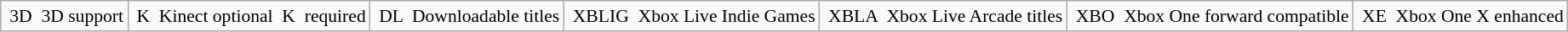<table class="wikitable" style="float: left; margin-right: 1em; font-size:90%;">
<tr>
<td><span> 3D </span> 3D support</td>
<td><span> K </span> Kinect optional <span> K </span> required</td>
<td><span> DL </span> Downloadable titles</td>
<td><span> XBLIG </span> Xbox Live Indie Games</td>
<td><span> XBLA </span> Xbox Live Arcade titles</td>
<td><span> XBO </span> Xbox One forward compatible</td>
<td><span> XE </span> Xbox One X enhanced</td>
</tr>
</table>
